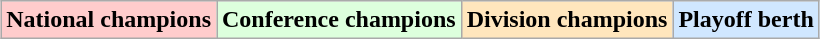<table class="wikitable" style="margin:1em auto;">
<tr>
<td bgcolor="#FFCCCC"><strong>National champions</strong></td>
<td bgcolor="#ddffdd"><strong>Conference champions</strong></td>
<td bgcolor="#ffe6bd"><strong>Division champions</strong></td>
<td bgcolor="#d0e7ff"><strong>Playoff berth</strong></td>
</tr>
</table>
